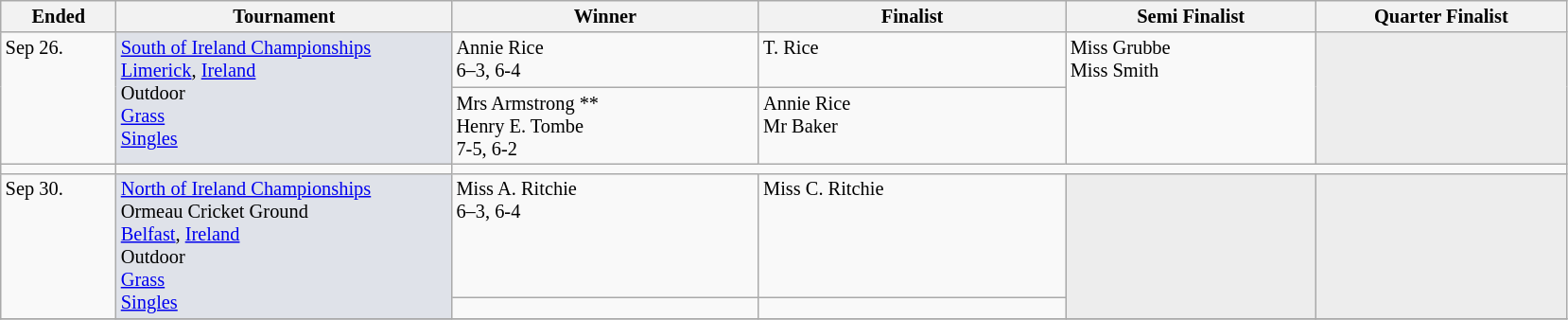<table class="wikitable" style="font-size:85%;">
<tr>
<th width="75">Ended</th>
<th width="230">Tournament</th>
<th width="210">Winner</th>
<th width="210">Finalist</th>
<th width="170">Semi Finalist</th>
<th width="170">Quarter Finalist</th>
</tr>
<tr valign=top>
<td rowspan=2>Sep 26.</td>
<td style="background:#dfe2e9" rowspan=2><a href='#'>South of Ireland Championships</a><br><a href='#'>Limerick</a>, <a href='#'>Ireland</a><br>Outdoor<br><a href='#'>Grass</a><br><a href='#'>Singles</a></td>
<td> Annie Rice<br> 6–3, 6-4</td>
<td> T. Rice</td>
<td rowspan=2> Miss Grubbe<br> Miss Smith</td>
<td style="background:#ededed;" rowspan=2></td>
</tr>
<tr valign=top>
<td> Mrs Armstrong ** <br> Henry E. Tombe<br>7-5, 6-2</td>
<td> Annie Rice<br> Mr Baker</td>
</tr>
<tr valign=top>
<td></td>
<td></td>
</tr>
<tr valign=top>
<td rowspan=2>Sep 30.</td>
<td style="background:#dfe2e9" rowspan=2><a href='#'>North of Ireland Championships</a><br>Ormeau Cricket Ground<br><a href='#'>Belfast</a>, <a href='#'>Ireland</a><br>Outdoor<br><a href='#'>Grass</a><br><a href='#'>Singles</a></td>
<td> Miss A. Ritchie<br> 6–3, 6-4</td>
<td> Miss C. Ritchie</td>
<td style="background:#ededed;" rowspan=2></td>
<td style="background:#ededed;" rowspan=2></td>
</tr>
<tr valign=top>
<td></td>
<td></td>
</tr>
<tr valign=top>
</tr>
</table>
